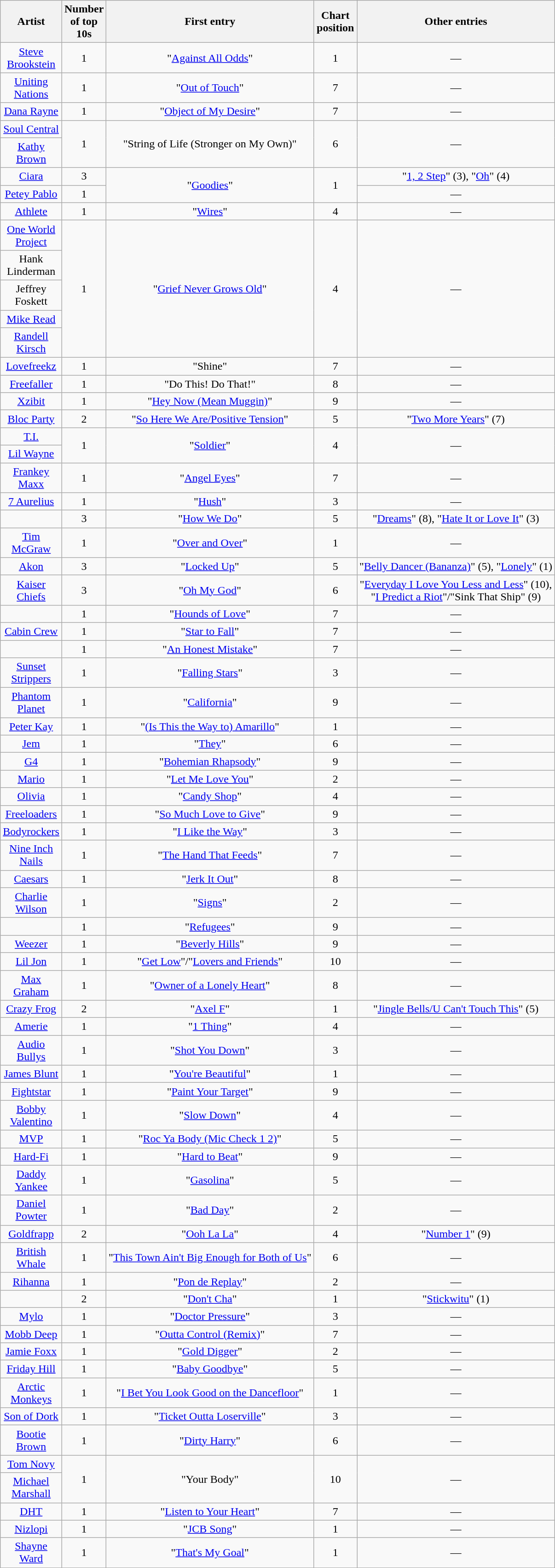<table class="wikitable sortable mw-collapsible mw-collapsed" style="text-align: center;">
<tr>
<th scope="col" style="width:55px;">Artist</th>
<th scope="col" style="width:55px;" data-sort-type="number">Number of top 10s</th>
<th scope="col" style="text-align:center;">First entry</th>
<th scope="col" style="width:55px;" data-sort-type="number">Chart position</th>
<th scope="col" style="text-align:center;">Other entries</th>
</tr>
<tr>
<td><a href='#'>Steve Brookstein</a></td>
<td>1</td>
<td>"<a href='#'>Against All Odds</a>"</td>
<td>1</td>
<td>—</td>
</tr>
<tr>
<td><a href='#'>Uniting Nations</a></td>
<td>1</td>
<td>"<a href='#'>Out of Touch</a>"</td>
<td>7</td>
<td>—</td>
</tr>
<tr>
<td><a href='#'>Dana Rayne</a></td>
<td>1</td>
<td>"<a href='#'>Object of My Desire</a>"</td>
<td>7</td>
<td>—</td>
</tr>
<tr>
<td><a href='#'>Soul Central</a></td>
<td rowspan="2">1</td>
<td rowspan="2">"String of Life (Stronger on My Own)"</td>
<td rowspan="2">6</td>
<td rowspan="2">—</td>
</tr>
<tr>
<td><a href='#'>Kathy Brown</a></td>
</tr>
<tr>
<td><a href='#'>Ciara</a></td>
<td>3</td>
<td rowspan="2">"<a href='#'>Goodies</a>"</td>
<td rowspan="2">1</td>
<td>"<a href='#'>1, 2 Step</a>" (3), "<a href='#'>Oh</a>" (4)</td>
</tr>
<tr>
<td><a href='#'>Petey Pablo</a></td>
<td>1</td>
<td>—</td>
</tr>
<tr>
<td><a href='#'>Athlete</a></td>
<td>1</td>
<td>"<a href='#'>Wires</a>"</td>
<td>4</td>
<td>—</td>
</tr>
<tr>
<td><a href='#'>One World Project</a></td>
<td rowspan="5">1</td>
<td rowspan="5">"<a href='#'>Grief Never Grows Old</a>"</td>
<td rowspan="5">4</td>
<td rowspan="5">—</td>
</tr>
<tr>
<td>Hank Linderman</td>
</tr>
<tr>
<td>Jeffrey Foskett</td>
</tr>
<tr>
<td><a href='#'>Mike Read</a></td>
</tr>
<tr>
<td><a href='#'>Randell Kirsch</a></td>
</tr>
<tr>
<td><a href='#'>Lovefreekz</a></td>
<td>1</td>
<td>"Shine"</td>
<td>7</td>
<td>—</td>
</tr>
<tr>
<td><a href='#'>Freefaller</a></td>
<td>1</td>
<td>"Do This! Do That!"</td>
<td>8</td>
<td>—</td>
</tr>
<tr>
<td><a href='#'>Xzibit</a></td>
<td>1</td>
<td>"<a href='#'>Hey Now (Mean Muggin)</a>"</td>
<td>9</td>
<td>—</td>
</tr>
<tr>
<td><a href='#'>Bloc Party</a></td>
<td>2</td>
<td>"<a href='#'>So Here We Are/Positive Tension</a>"</td>
<td>5</td>
<td>"<a href='#'>Two More Years</a>" (7)</td>
</tr>
<tr>
<td><a href='#'>T.I.</a></td>
<td rowspan="2">1</td>
<td rowspan="2">"<a href='#'>Soldier</a>"</td>
<td rowspan="2">4</td>
<td rowspan="2">—</td>
</tr>
<tr>
<td><a href='#'>Lil Wayne</a></td>
</tr>
<tr>
<td><a href='#'>Frankey Maxx</a></td>
<td>1</td>
<td>"<a href='#'>Angel Eyes</a>"</td>
<td>7</td>
<td>—</td>
</tr>
<tr>
<td><a href='#'>7 Aurelius</a></td>
<td>1</td>
<td>"<a href='#'>Hush</a>"</td>
<td>3</td>
<td>—</td>
</tr>
<tr>
<td></td>
<td>3</td>
<td>"<a href='#'>How We Do</a>"</td>
<td>5</td>
<td>"<a href='#'>Dreams</a>" (8), "<a href='#'>Hate It or Love It</a>" (3)</td>
</tr>
<tr>
<td><a href='#'>Tim McGraw</a></td>
<td>1</td>
<td>"<a href='#'>Over and Over</a>"</td>
<td>1</td>
<td>—</td>
</tr>
<tr>
<td><a href='#'>Akon</a></td>
<td>3</td>
<td>"<a href='#'>Locked Up</a>"</td>
<td>5</td>
<td>"<a href='#'>Belly Dancer (Bananza)</a>" (5), "<a href='#'>Lonely</a>" (1)</td>
</tr>
<tr>
<td><a href='#'>Kaiser Chiefs</a></td>
<td>3</td>
<td>"<a href='#'>Oh My God</a>"</td>
<td>6</td>
<td>"<a href='#'>Everyday I Love You Less and Less</a>" (10),<br>"<a href='#'>I Predict a Riot</a>"/"Sink That Ship" (9)</td>
</tr>
<tr>
<td></td>
<td>1</td>
<td>"<a href='#'>Hounds of Love</a>"</td>
<td>7</td>
<td>—</td>
</tr>
<tr>
<td><a href='#'>Cabin Crew</a></td>
<td>1</td>
<td>"<a href='#'>Star to Fall</a>"</td>
<td>7</td>
<td>—</td>
</tr>
<tr>
<td></td>
<td>1</td>
<td>"<a href='#'>An Honest Mistake</a>"</td>
<td>7</td>
<td>—</td>
</tr>
<tr>
<td><a href='#'>Sunset Strippers</a></td>
<td>1</td>
<td>"<a href='#'>Falling Stars</a>"</td>
<td>3</td>
<td>—</td>
</tr>
<tr>
<td><a href='#'>Phantom Planet</a></td>
<td>1</td>
<td>"<a href='#'>California</a>"</td>
<td>9</td>
<td>—</td>
</tr>
<tr>
<td><a href='#'>Peter Kay</a></td>
<td>1</td>
<td>"<a href='#'>(Is This the Way to) Amarillo</a>"</td>
<td>1</td>
<td>—</td>
</tr>
<tr>
<td><a href='#'>Jem</a></td>
<td>1</td>
<td>"<a href='#'>They</a>"</td>
<td>6</td>
<td>—</td>
</tr>
<tr>
<td><a href='#'>G4</a></td>
<td>1</td>
<td>"<a href='#'>Bohemian Rhapsody</a>"</td>
<td>9</td>
<td>—</td>
</tr>
<tr>
<td><a href='#'>Mario</a></td>
<td>1</td>
<td>"<a href='#'>Let Me Love You</a>"</td>
<td>2</td>
<td>—</td>
</tr>
<tr>
<td><a href='#'>Olivia</a></td>
<td>1</td>
<td>"<a href='#'>Candy Shop</a>"</td>
<td>4</td>
<td>—</td>
</tr>
<tr>
<td><a href='#'>Freeloaders</a></td>
<td>1</td>
<td>"<a href='#'>So Much Love to Give</a>"</td>
<td>9</td>
<td>—</td>
</tr>
<tr>
<td><a href='#'>Bodyrockers</a></td>
<td>1</td>
<td>"<a href='#'>I Like the Way</a>"</td>
<td>3</td>
<td>—</td>
</tr>
<tr>
<td><a href='#'>Nine Inch Nails</a></td>
<td>1</td>
<td>"<a href='#'>The Hand That Feeds</a>"</td>
<td>7</td>
<td>—</td>
</tr>
<tr>
<td><a href='#'>Caesars</a></td>
<td>1</td>
<td>"<a href='#'>Jerk It Out</a>"</td>
<td>8</td>
<td>—</td>
</tr>
<tr>
<td><a href='#'>Charlie Wilson</a></td>
<td>1</td>
<td>"<a href='#'>Signs</a>"</td>
<td>2</td>
<td>—</td>
</tr>
<tr>
<td></td>
<td>1</td>
<td>"<a href='#'>Refugees</a>"</td>
<td>9</td>
<td>—</td>
</tr>
<tr>
<td><a href='#'>Weezer</a></td>
<td>1</td>
<td>"<a href='#'>Beverly Hills</a>"</td>
<td>9</td>
<td>—</td>
</tr>
<tr>
<td><a href='#'>Lil Jon</a></td>
<td>1</td>
<td>"<a href='#'>Get Low</a>"/"<a href='#'>Lovers and Friends</a>"</td>
<td>10</td>
<td>—</td>
</tr>
<tr>
<td><a href='#'>Max Graham</a></td>
<td>1</td>
<td>"<a href='#'>Owner of a Lonely Heart</a>"</td>
<td>8</td>
<td>—</td>
</tr>
<tr>
<td><a href='#'>Crazy Frog</a></td>
<td>2</td>
<td>"<a href='#'>Axel F</a>"</td>
<td>1</td>
<td>"<a href='#'>Jingle Bells/U Can't Touch This</a>" (5)</td>
</tr>
<tr>
<td><a href='#'>Amerie</a></td>
<td>1</td>
<td>"<a href='#'>1 Thing</a>"</td>
<td>4</td>
<td>—</td>
</tr>
<tr>
<td><a href='#'>Audio Bullys</a></td>
<td>1</td>
<td>"<a href='#'>Shot You Down</a>"</td>
<td>3</td>
<td>—</td>
</tr>
<tr>
<td><a href='#'>James Blunt</a></td>
<td>1</td>
<td>"<a href='#'>You're Beautiful</a>"</td>
<td>1</td>
<td>—</td>
</tr>
<tr>
<td><a href='#'>Fightstar</a></td>
<td>1</td>
<td>"<a href='#'>Paint Your Target</a>"</td>
<td>9</td>
<td>—</td>
</tr>
<tr>
<td><a href='#'>Bobby Valentino</a></td>
<td>1</td>
<td>"<a href='#'>Slow Down</a>"</td>
<td>4</td>
<td>—</td>
</tr>
<tr>
<td><a href='#'>MVP</a></td>
<td>1</td>
<td>"<a href='#'>Roc Ya Body (Mic Check 1 2)</a>"</td>
<td>5</td>
<td>—</td>
</tr>
<tr>
<td><a href='#'>Hard-Fi</a></td>
<td>1</td>
<td>"<a href='#'>Hard to Beat</a>"</td>
<td>9</td>
<td>—</td>
</tr>
<tr>
<td><a href='#'>Daddy Yankee</a></td>
<td>1</td>
<td>"<a href='#'>Gasolina</a>"</td>
<td>5</td>
<td>—</td>
</tr>
<tr>
<td><a href='#'>Daniel Powter</a></td>
<td>1</td>
<td>"<a href='#'>Bad Day</a>"</td>
<td>2</td>
<td>—</td>
</tr>
<tr>
<td><a href='#'>Goldfrapp</a></td>
<td>2</td>
<td>"<a href='#'>Ooh La La</a>"</td>
<td>4</td>
<td>"<a href='#'>Number 1</a>" (9)</td>
</tr>
<tr>
<td><a href='#'>British Whale</a></td>
<td>1</td>
<td>"<a href='#'>This Town Ain't Big Enough for Both of Us</a>"</td>
<td>6</td>
<td>—</td>
</tr>
<tr>
<td><a href='#'>Rihanna</a></td>
<td>1</td>
<td>"<a href='#'>Pon de Replay</a>"</td>
<td>2</td>
<td>—</td>
</tr>
<tr>
<td></td>
<td>2</td>
<td>"<a href='#'>Don't Cha</a>"</td>
<td>1</td>
<td>"<a href='#'>Stickwitu</a>" (1)</td>
</tr>
<tr>
<td><a href='#'>Mylo</a></td>
<td>1</td>
<td>"<a href='#'>Doctor Pressure</a>"</td>
<td>3</td>
<td>—</td>
</tr>
<tr>
<td><a href='#'>Mobb Deep</a></td>
<td>1</td>
<td>"<a href='#'>Outta Control (Remix)</a>"</td>
<td>7</td>
<td>—</td>
</tr>
<tr>
<td><a href='#'>Jamie Foxx</a></td>
<td>1</td>
<td>"<a href='#'>Gold Digger</a>"</td>
<td>2</td>
<td>—</td>
</tr>
<tr>
<td><a href='#'>Friday Hill</a></td>
<td>1</td>
<td>"<a href='#'>Baby Goodbye</a>"</td>
<td>5</td>
<td>—</td>
</tr>
<tr>
<td><a href='#'>Arctic Monkeys</a></td>
<td>1</td>
<td>"<a href='#'>I Bet You Look Good on the Dancefloor</a>"</td>
<td>1</td>
<td>—</td>
</tr>
<tr>
<td><a href='#'>Son of Dork</a></td>
<td>1</td>
<td>"<a href='#'>Ticket Outta Loserville</a>"</td>
<td>3</td>
<td>—</td>
</tr>
<tr>
<td><a href='#'>Bootie Brown</a></td>
<td>1</td>
<td>"<a href='#'>Dirty Harry</a>"</td>
<td>6</td>
<td>—</td>
</tr>
<tr>
<td><a href='#'>Tom Novy</a></td>
<td rowspan="2">1</td>
<td rowspan="2">"Your Body"</td>
<td rowspan="2">10</td>
<td rowspan="2">—</td>
</tr>
<tr>
<td><a href='#'>Michael Marshall</a></td>
</tr>
<tr>
<td><a href='#'>DHT</a></td>
<td>1</td>
<td>"<a href='#'>Listen to Your Heart</a>"</td>
<td>7</td>
<td>—</td>
</tr>
<tr>
<td><a href='#'>Nizlopi</a></td>
<td>1</td>
<td>"<a href='#'>JCB Song</a>"</td>
<td>1</td>
<td>—</td>
</tr>
<tr>
<td><a href='#'>Shayne Ward</a></td>
<td>1</td>
<td>"<a href='#'>That's My Goal</a>"</td>
<td>1</td>
<td>—</td>
</tr>
<tr>
</tr>
</table>
